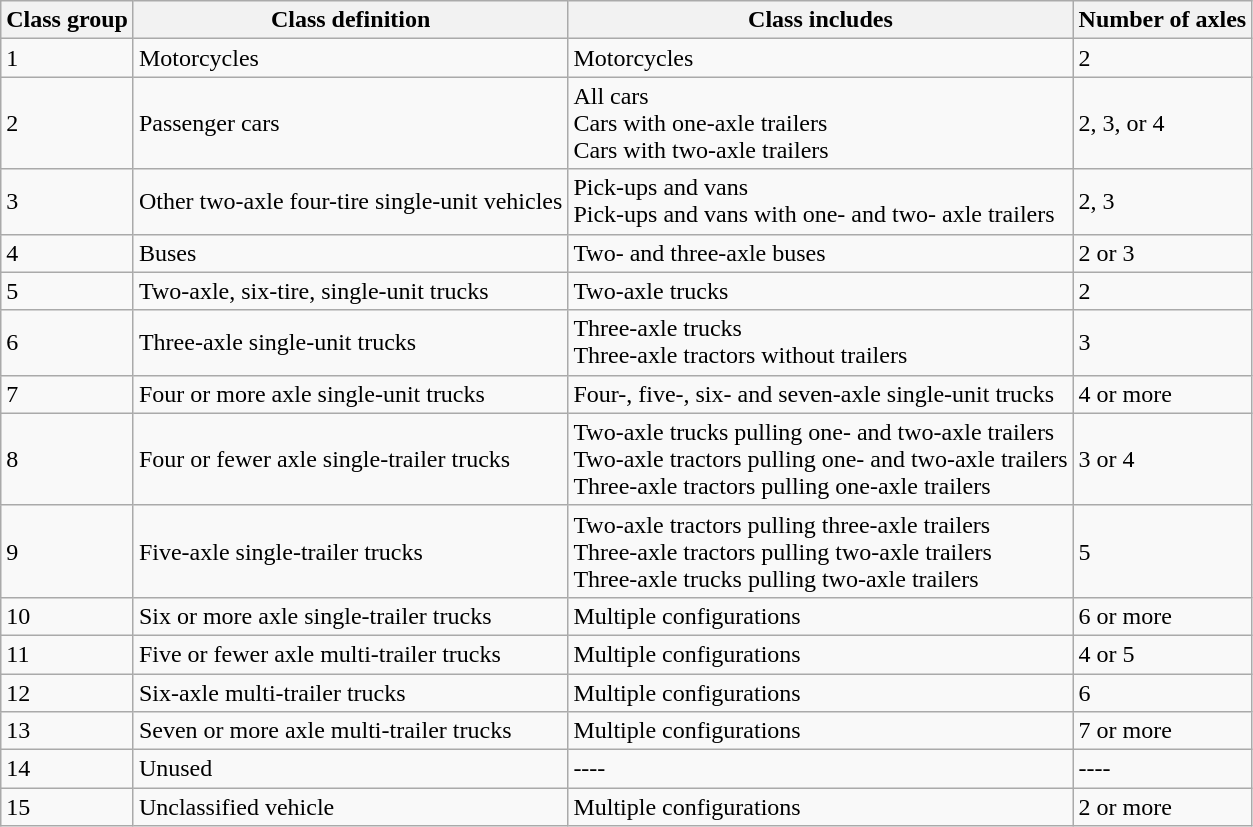<table class="wikitable">
<tr>
<th>Class group</th>
<th>Class definition</th>
<th>Class includes</th>
<th>Number of axles</th>
</tr>
<tr>
<td>1</td>
<td>Motorcycles</td>
<td>Motorcycles</td>
<td>2</td>
</tr>
<tr>
<td>2</td>
<td>Passenger cars</td>
<td>All cars <br>Cars with one-axle trailers<br>Cars with two-axle trailers</td>
<td>2, 3, or 4</td>
</tr>
<tr>
<td>3</td>
<td>Other two-axle four-tire single-unit vehicles</td>
<td>Pick-ups and vans<br>Pick-ups and vans with one- and two- axle trailers</td>
<td>2, 3</td>
</tr>
<tr>
<td>4</td>
<td>Buses</td>
<td>Two- and three-axle buses</td>
<td>2 or 3</td>
</tr>
<tr>
<td>5</td>
<td>Two-axle, six-tire, single-unit trucks</td>
<td>Two-axle trucks</td>
<td>2</td>
</tr>
<tr>
<td>6</td>
<td>Three-axle single-unit trucks</td>
<td>Three-axle trucks<br>Three-axle tractors without trailers</td>
<td>3</td>
</tr>
<tr>
<td>7</td>
<td>Four or more axle single-unit trucks</td>
<td>Four-, five-, six- and seven-axle single-unit trucks</td>
<td>4 or more</td>
</tr>
<tr>
<td>8</td>
<td>Four or fewer axle single-trailer trucks</td>
<td>Two-axle trucks pulling one- and two-axle trailers<br>Two-axle tractors pulling one- and two-axle trailers<br>Three-axle tractors pulling one-axle trailers</td>
<td>3 or 4</td>
</tr>
<tr>
<td>9</td>
<td>Five-axle single-trailer trucks</td>
<td>Two-axle tractors pulling three-axle trailers<br>Three-axle tractors pulling two-axle trailers<br>Three-axle trucks pulling two-axle trailers</td>
<td>5</td>
</tr>
<tr>
<td>10</td>
<td>Six or more axle single-trailer trucks</td>
<td>Multiple configurations</td>
<td>6 or more</td>
</tr>
<tr>
<td>11</td>
<td>Five or fewer axle multi-trailer trucks</td>
<td>Multiple configurations</td>
<td>4 or 5</td>
</tr>
<tr>
<td>12</td>
<td>Six-axle multi-trailer trucks</td>
<td>Multiple configurations</td>
<td>6</td>
</tr>
<tr>
<td>13</td>
<td>Seven or more axle multi-trailer trucks</td>
<td>Multiple configurations</td>
<td>7 or more</td>
</tr>
<tr>
<td>14</td>
<td>Unused</td>
<td>----</td>
<td>----</td>
</tr>
<tr>
<td>15</td>
<td>Unclassified vehicle</td>
<td>Multiple configurations</td>
<td>2 or more</td>
</tr>
</table>
